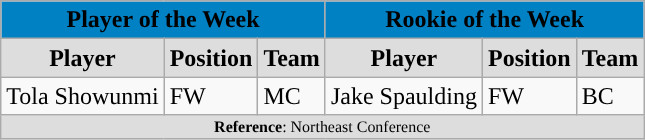<table class="wikitable">
<tr>
<th colspan="3" style="background:#0081C4;"><span>Player of the Week</span></th>
<th colspan="3" style="background:#0081C4;"><span>Rookie of the Week</span></th>
</tr>
<tr>
<th style="background:#ddd;">Player</th>
<th style="background:#ddd;">Position</th>
<th style="background:#ddd;">Team</th>
<th style="background:#ddd;">Player</th>
<th style="background:#ddd;">Position</th>
<th style="background:#ddd;">Team</th>
</tr>
<tr>
<td>Tola Showunmi</td>
<td>FW</td>
<td !>MC</td>
<td>Jake Spaulding</td>
<td>FW</td>
<td !>BC</td>
</tr>
<tr>
<td colspan="12"  style="font-size:8pt; text-align:center; background:#ddd;"><strong>Reference</strong>: Northeast Conference</td>
</tr>
</table>
